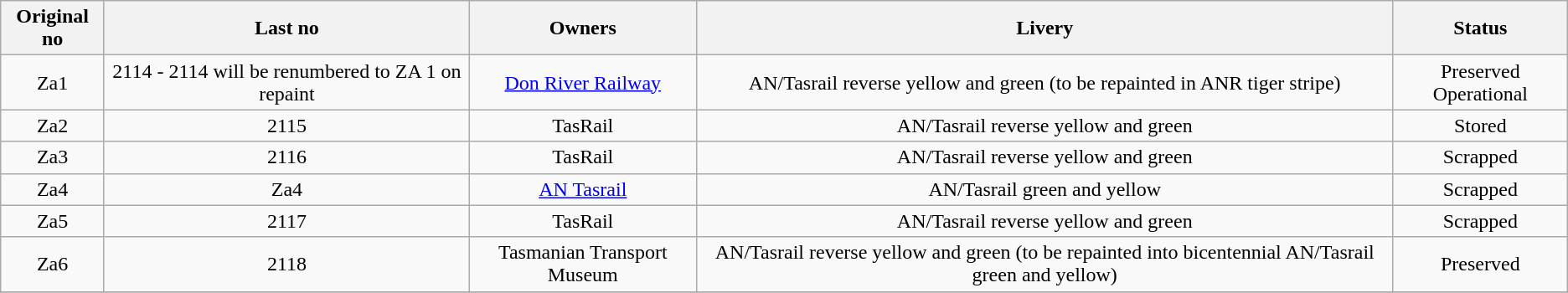<table class="wikitable sortable" style=text-align:center>
<tr>
<th>Original no</th>
<th>Last no</th>
<th>Owners</th>
<th>Livery</th>
<th>Status</th>
</tr>
<tr>
<td>Za1</td>
<td>2114 - 2114 will be renumbered to ZA 1 on repaint</td>
<td><a href='#'>Don River Railway</a></td>
<td>AN/Tasrail reverse yellow and green (to be repainted in ANR tiger stripe)</td>
<td>Preserved Operational</td>
</tr>
<tr>
<td>Za2</td>
<td>2115</td>
<td>TasRail</td>
<td>AN/Tasrail reverse yellow and green</td>
<td>Stored</td>
</tr>
<tr>
<td>Za3</td>
<td>2116</td>
<td>TasRail</td>
<td>AN/Tasrail reverse yellow and green</td>
<td>Scrapped</td>
</tr>
<tr>
<td>Za4</td>
<td>Za4</td>
<td><a href='#'>AN Tasrail</a></td>
<td>AN/Tasrail green and yellow</td>
<td>Scrapped</td>
</tr>
<tr>
<td>Za5</td>
<td>2117</td>
<td>TasRail</td>
<td>AN/Tasrail reverse yellow and green</td>
<td>Scrapped</td>
</tr>
<tr>
<td>Za6</td>
<td>2118</td>
<td>Tasmanian Transport Museum</td>
<td>AN/Tasrail reverse yellow and green (to be repainted into bicentennial AN/Tasrail green and yellow)</td>
<td>Preserved</td>
</tr>
<tr>
</tr>
</table>
